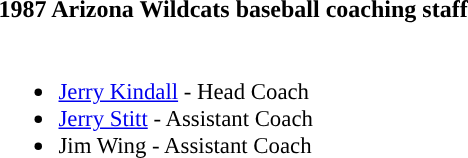<table class="toccolours">
<tr>
<th colspan="9">1987 Arizona Wildcats baseball coaching staff</th>
</tr>
<tr>
<td style="text-align: left; font-size: 95%;" valign="top"><br><ul><li><a href='#'>Jerry Kindall</a> - Head Coach</li><li><a href='#'>Jerry Stitt</a> - Assistant Coach</li><li>Jim Wing - Assistant Coach</li></ul></td>
</tr>
</table>
